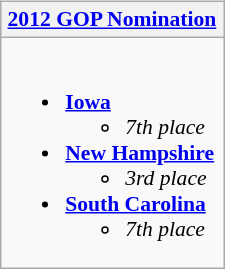<table class="wikitable" style="width: 150px; font-size:90%; float: right; margin: 0.5em 1em 0.5em 0;">
<tr>
<th><a href='#'>2012 GOP Nomination</a><br></th>
</tr>
<tr>
<td><br><ul><li><strong><a href='#'>Iowa</a></strong><ul><li><em>7th place</em></li></ul></li><li><strong><a href='#'>New Hampshire</a></strong><ul><li><em>3rd place</em></li></ul></li><li><strong><a href='#'>South Carolina</a></strong><ul><li><em>7th place</em></li></ul></li></ul></td>
</tr>
</table>
